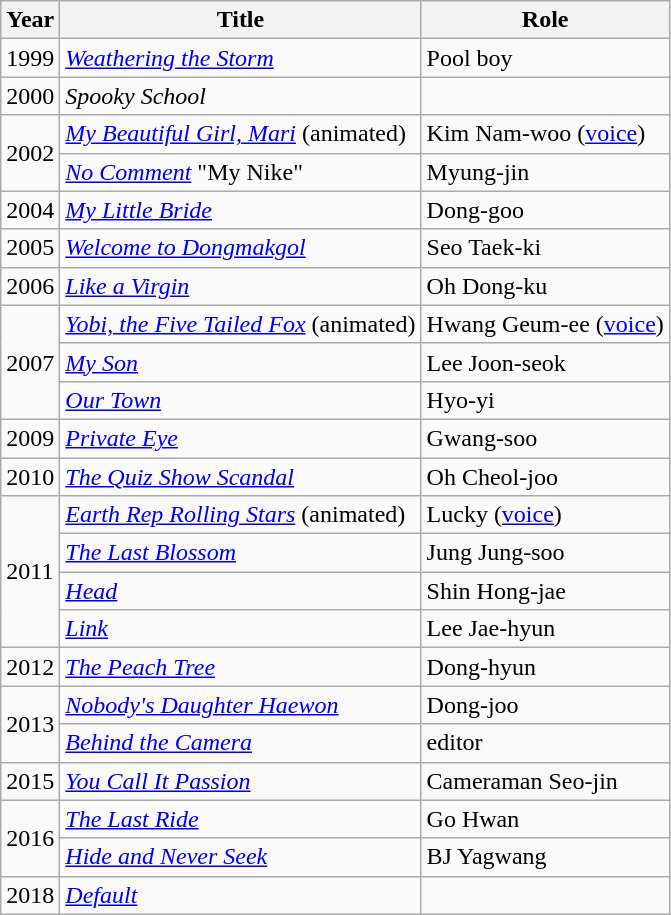<table class="wikitable">
<tr>
<th>Year</th>
<th>Title</th>
<th>Role</th>
</tr>
<tr>
<td>1999</td>
<td><em><a href='#'>Weathering the Storm</a></em></td>
<td>Pool boy</td>
</tr>
<tr>
<td>2000</td>
<td><em>Spooky School</em></td>
<td></td>
</tr>
<tr>
<td rowspan=2>2002</td>
<td><em><a href='#'>My Beautiful Girl, Mari</a></em> (animated)</td>
<td>Kim Nam-woo (<a href='#'>voice</a>)</td>
</tr>
<tr>
<td><em><a href='#'>No Comment</a></em> "My Nike"</td>
<td>Myung-jin</td>
</tr>
<tr>
<td>2004</td>
<td><em><a href='#'>My Little Bride</a></em></td>
<td>Dong-goo</td>
</tr>
<tr>
<td>2005</td>
<td><em><a href='#'>Welcome to Dongmakgol</a></em></td>
<td>Seo Taek-ki</td>
</tr>
<tr>
<td>2006</td>
<td><em><a href='#'>Like a Virgin</a></em></td>
<td>Oh Dong-ku</td>
</tr>
<tr>
<td rowspan=3>2007</td>
<td><em><a href='#'>Yobi, the Five Tailed Fox</a></em> (animated)</td>
<td>Hwang Geum-ee (<a href='#'>voice</a>)</td>
</tr>
<tr>
<td><em><a href='#'>My Son</a></em></td>
<td>Lee Joon-seok</td>
</tr>
<tr>
<td><em><a href='#'>Our Town</a></em></td>
<td>Hyo-yi</td>
</tr>
<tr>
<td>2009</td>
<td><em><a href='#'>Private Eye</a></em></td>
<td>Gwang-soo</td>
</tr>
<tr>
<td>2010</td>
<td><em><a href='#'>The Quiz Show Scandal</a></em></td>
<td>Oh Cheol-joo</td>
</tr>
<tr>
<td rowspan=4>2011</td>
<td><em><a href='#'>Earth Rep Rolling Stars</a></em> (animated)</td>
<td>Lucky (<a href='#'>voice</a>)</td>
</tr>
<tr>
<td><em><a href='#'>The Last Blossom</a></em></td>
<td>Jung Jung-soo</td>
</tr>
<tr>
<td><em><a href='#'>Head</a></em></td>
<td>Shin Hong-jae</td>
</tr>
<tr>
<td><em><a href='#'>Link</a></em></td>
<td>Lee Jae-hyun</td>
</tr>
<tr>
<td>2012</td>
<td><em><a href='#'>The Peach Tree</a></em></td>
<td>Dong-hyun</td>
</tr>
<tr>
<td rowspan=2>2013</td>
<td><em><a href='#'>Nobody's Daughter Haewon</a></em></td>
<td>Dong-joo</td>
</tr>
<tr>
<td><em><a href='#'>Behind the Camera</a></em></td>
<td>editor</td>
</tr>
<tr>
<td>2015</td>
<td><em><a href='#'>You Call It Passion</a></em></td>
<td>Cameraman Seo-jin</td>
</tr>
<tr>
<td rowspan=2>2016</td>
<td><em><a href='#'>The Last Ride</a></em></td>
<td>Go Hwan</td>
</tr>
<tr>
<td><em><a href='#'>Hide and Never Seek</a></em></td>
<td>BJ Yagwang</td>
</tr>
<tr>
<td>2018</td>
<td><em><a href='#'>Default</a></em></td>
<td></td>
</tr>
</table>
